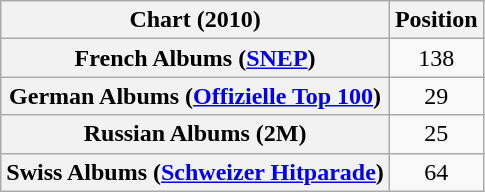<table class="wikitable sortable plainrowheaders">
<tr>
<th>Chart (2010)</th>
<th>Position</th>
</tr>
<tr>
<th scope="row">French Albums (<a href='#'>SNEP</a>)</th>
<td style="text-align:center;">138</td>
</tr>
<tr>
<th scope="row">German Albums (<a href='#'>Offizielle Top 100</a>)</th>
<td style="text-align:center;">29</td>
</tr>
<tr>
<th scope="row">Russian Albums (2M)</th>
<td style="text-align:center;">25</td>
</tr>
<tr>
<th scope="row">Swiss Albums (<a href='#'>Schweizer Hitparade</a>)</th>
<td style="text-align:center;">64</td>
</tr>
</table>
